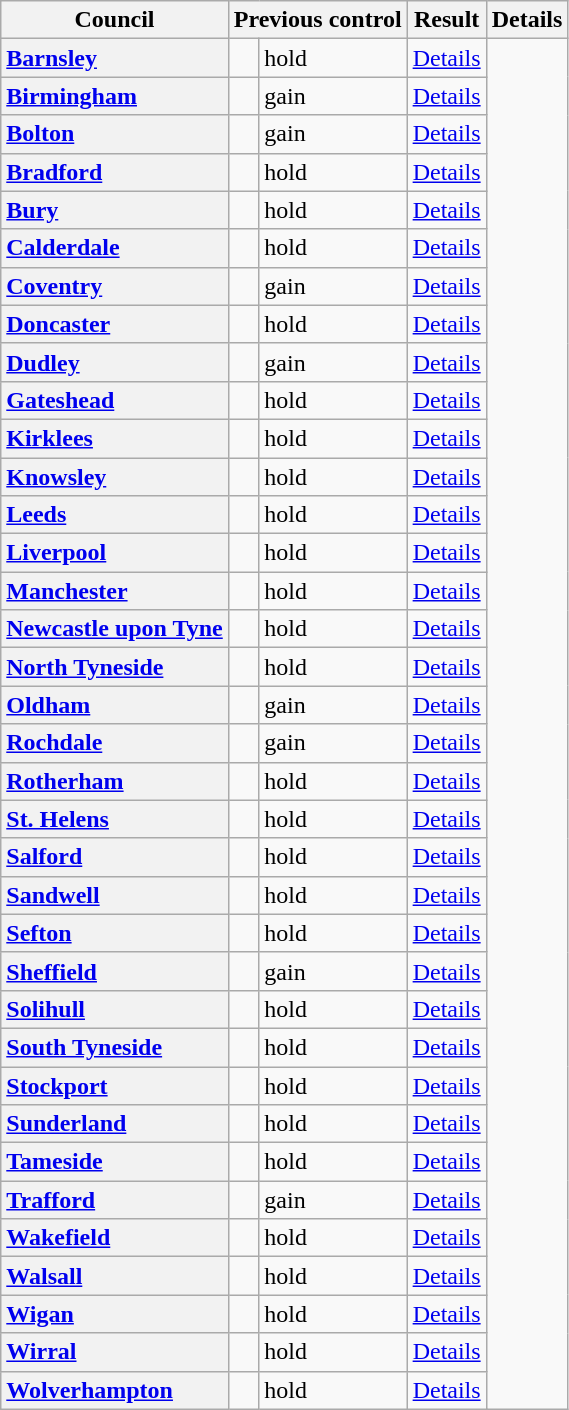<table class="wikitable sortable" border="1">
<tr>
<th scope="col">Council</th>
<th colspan=2>Previous control</th>
<th colspan=2>Result</th>
<th class="unsortable" scope="col">Details</th>
</tr>
<tr>
<th scope="row" style="text-align: left;"><a href='#'>Barnsley</a></th>
<td></td>
<td> hold</td>
<td><a href='#'>Details</a></td>
</tr>
<tr>
<th scope="row" style="text-align: left;"><a href='#'>Birmingham</a></th>
<td></td>
<td> gain</td>
<td><a href='#'>Details</a></td>
</tr>
<tr>
<th scope="row" style="text-align: left;"><a href='#'>Bolton</a></th>
<td></td>
<td> gain</td>
<td><a href='#'>Details</a></td>
</tr>
<tr>
<th scope="row" style="text-align: left;"><a href='#'>Bradford</a></th>
<td></td>
<td> hold</td>
<td><a href='#'>Details</a></td>
</tr>
<tr>
<th scope="row" style="text-align: left;"><a href='#'>Bury</a></th>
<td></td>
<td> hold</td>
<td><a href='#'>Details</a></td>
</tr>
<tr>
<th scope="row" style="text-align: left;"><a href='#'>Calderdale</a></th>
<td></td>
<td> hold</td>
<td><a href='#'>Details</a></td>
</tr>
<tr>
<th scope="row" style="text-align: left;"><a href='#'>Coventry</a></th>
<td></td>
<td> gain</td>
<td><a href='#'>Details</a></td>
</tr>
<tr>
<th scope="row" style="text-align: left;"><a href='#'>Doncaster</a></th>
<td></td>
<td> hold</td>
<td><a href='#'>Details</a></td>
</tr>
<tr>
<th scope="row" style="text-align: left;"><a href='#'>Dudley</a></th>
<td></td>
<td> gain</td>
<td><a href='#'>Details</a></td>
</tr>
<tr>
<th scope="row" style="text-align: left;"><a href='#'>Gateshead</a></th>
<td></td>
<td> hold</td>
<td><a href='#'>Details</a></td>
</tr>
<tr>
<th scope="row" style="text-align: left;"><a href='#'>Kirklees</a></th>
<td></td>
<td> hold</td>
<td><a href='#'>Details</a></td>
</tr>
<tr>
<th scope="row" style="text-align: left;"><a href='#'>Knowsley</a></th>
<td></td>
<td> hold</td>
<td><a href='#'>Details</a></td>
</tr>
<tr>
<th scope="row" style="text-align: left;"><a href='#'>Leeds</a></th>
<td></td>
<td> hold</td>
<td><a href='#'>Details</a></td>
</tr>
<tr>
<th scope="row" style="text-align: left;"><a href='#'>Liverpool</a></th>
<td></td>
<td> hold</td>
<td><a href='#'>Details</a></td>
</tr>
<tr>
<th scope="row" style="text-align: left;"><a href='#'>Manchester</a></th>
<td></td>
<td> hold</td>
<td><a href='#'>Details</a></td>
</tr>
<tr>
<th scope="row" style="text-align: left;"><a href='#'>Newcastle upon Tyne</a></th>
<td></td>
<td> hold</td>
<td><a href='#'>Details</a></td>
</tr>
<tr>
<th scope="row" style="text-align: left;"><a href='#'>North Tyneside</a></th>
<td></td>
<td> hold</td>
<td><a href='#'>Details</a></td>
</tr>
<tr>
<th scope="row" style="text-align: left;"><a href='#'>Oldham</a></th>
<td></td>
<td> gain</td>
<td><a href='#'>Details</a></td>
</tr>
<tr>
<th scope="row" style="text-align: left;"><a href='#'>Rochdale</a></th>
<td></td>
<td> gain</td>
<td><a href='#'>Details</a></td>
</tr>
<tr>
<th scope="row" style="text-align: left;"><a href='#'>Rotherham</a></th>
<td></td>
<td> hold</td>
<td><a href='#'>Details</a></td>
</tr>
<tr>
<th scope="row" style="text-align: left;"><a href='#'>St. Helens</a></th>
<td></td>
<td> hold</td>
<td><a href='#'>Details</a></td>
</tr>
<tr>
<th scope="row" style="text-align: left;"><a href='#'>Salford</a></th>
<td></td>
<td> hold</td>
<td><a href='#'>Details</a></td>
</tr>
<tr>
<th scope="row" style="text-align: left;"><a href='#'>Sandwell</a></th>
<td></td>
<td> hold</td>
<td><a href='#'>Details</a></td>
</tr>
<tr>
<th scope="row" style="text-align: left;"><a href='#'>Sefton</a></th>
<td></td>
<td> hold</td>
<td><a href='#'>Details</a></td>
</tr>
<tr>
<th scope="row" style="text-align: left;"><a href='#'>Sheffield</a></th>
<td></td>
<td> gain</td>
<td><a href='#'>Details</a></td>
</tr>
<tr>
<th scope="row" style="text-align: left;"><a href='#'>Solihull</a></th>
<td></td>
<td> hold</td>
<td><a href='#'>Details</a></td>
</tr>
<tr>
<th scope="row" style="text-align: left;"><a href='#'>South Tyneside</a></th>
<td></td>
<td> hold</td>
<td><a href='#'>Details</a></td>
</tr>
<tr>
<th scope="row" style="text-align: left;"><a href='#'>Stockport</a></th>
<td></td>
<td> hold</td>
<td><a href='#'>Details</a></td>
</tr>
<tr>
<th scope="row" style="text-align: left;"><a href='#'>Sunderland</a></th>
<td></td>
<td> hold</td>
<td><a href='#'>Details</a></td>
</tr>
<tr>
<th scope="row" style="text-align: left;"><a href='#'>Tameside</a></th>
<td></td>
<td> hold</td>
<td><a href='#'>Details</a></td>
</tr>
<tr>
<th scope="row" style="text-align: left;"><a href='#'>Trafford</a></th>
<td></td>
<td> gain</td>
<td><a href='#'>Details</a></td>
</tr>
<tr>
<th scope="row" style="text-align: left;"><a href='#'>Wakefield</a></th>
<td></td>
<td> hold</td>
<td><a href='#'>Details</a></td>
</tr>
<tr>
<th scope="row" style="text-align: left;"><a href='#'>Walsall</a></th>
<td></td>
<td> hold</td>
<td><a href='#'>Details</a></td>
</tr>
<tr>
<th scope="row" style="text-align: left;"><a href='#'>Wigan</a></th>
<td></td>
<td> hold</td>
<td><a href='#'>Details</a></td>
</tr>
<tr>
<th scope="row" style="text-align: left;"><a href='#'>Wirral</a></th>
<td></td>
<td> hold</td>
<td><a href='#'>Details</a></td>
</tr>
<tr>
<th scope="row" style="text-align: left;"><a href='#'>Wolverhampton</a></th>
<td></td>
<td> hold</td>
<td><a href='#'>Details</a></td>
</tr>
</table>
